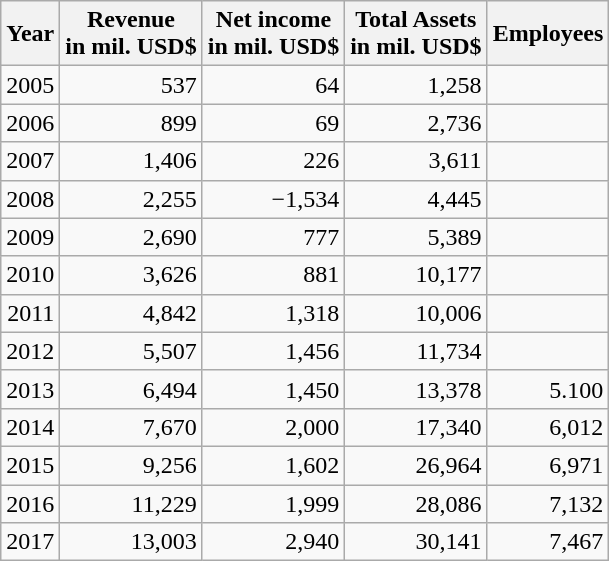<table class="wikitable float-left" style="text-align: right">
<tr>
<th>Year</th>
<th>Revenue<br>in mil. USD$</th>
<th>Net income<br>in mil. USD$</th>
<th>Total Assets<br>in mil. USD$</th>
<th>Employees</th>
</tr>
<tr>
<td>2005</td>
<td>537</td>
<td>64</td>
<td>1,258</td>
<td></td>
</tr>
<tr>
<td>2006</td>
<td>899</td>
<td>69</td>
<td>2,736</td>
<td></td>
</tr>
<tr>
<td>2007</td>
<td>1,406</td>
<td>226</td>
<td>3,611</td>
<td></td>
</tr>
<tr>
<td>2008</td>
<td>2,255</td>
<td>−1,534</td>
<td>4,445</td>
<td></td>
</tr>
<tr>
<td>2009</td>
<td>2,690</td>
<td>777</td>
<td>5,389</td>
<td></td>
</tr>
<tr>
<td>2010</td>
<td>3,626</td>
<td>881</td>
<td>10,177</td>
<td></td>
</tr>
<tr>
<td>2011</td>
<td>4,842</td>
<td>1,318</td>
<td>10,006</td>
<td></td>
</tr>
<tr>
<td>2012</td>
<td>5,507</td>
<td>1,456</td>
<td>11,734</td>
<td></td>
</tr>
<tr>
<td>2013</td>
<td>6,494</td>
<td>1,450</td>
<td>13,378</td>
<td>5.100</td>
</tr>
<tr>
<td>2014</td>
<td>7,670</td>
<td>2,000</td>
<td>17,340</td>
<td>6,012</td>
</tr>
<tr>
<td>2015</td>
<td>9,256</td>
<td>1,602</td>
<td>26,964</td>
<td>6,971</td>
</tr>
<tr>
<td>2016</td>
<td>11,229</td>
<td>1,999</td>
<td>28,086</td>
<td>7,132</td>
</tr>
<tr>
<td>2017</td>
<td>13,003</td>
<td>2,940</td>
<td>30,141</td>
<td>7,467</td>
</tr>
</table>
